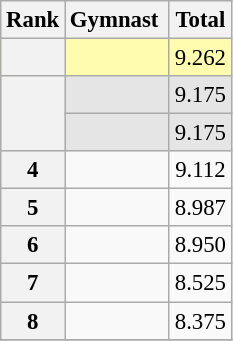<table class="wikitable sortable" style="text-align:center; font-size:95%">
<tr>
<th scope=col>Rank</th>
<th scope=col>Gymnast </th>
<th scope=col>Total</th>
</tr>
<tr bgcolor=fffcaf>
<th scope=row style="text-align:center"></th>
<td align=left> </td>
<td>9.262</td>
</tr>
<tr bgcolor=e5e5e5>
<th scope=row style="text-align:center" rowspan=2></th>
<td align=left> </td>
<td>9.175</td>
</tr>
<tr bgcolor=e5e5e5>
<td align=left> </td>
<td>9.175</td>
</tr>
<tr>
<th scope=row style="text-align:center">4</th>
<td align=left> </td>
<td>9.112</td>
</tr>
<tr>
<th scope=row style="text-align:center">5</th>
<td align=left> </td>
<td>8.987</td>
</tr>
<tr>
<th scope=row style="text-align:center">6</th>
<td align=left> </td>
<td>8.950</td>
</tr>
<tr>
<th scope=row style="text-align:center">7</th>
<td align=left> </td>
<td>8.525</td>
</tr>
<tr>
<th scope=row style="text-align:center">8</th>
<td align=left> </td>
<td>8.375</td>
</tr>
<tr>
</tr>
</table>
